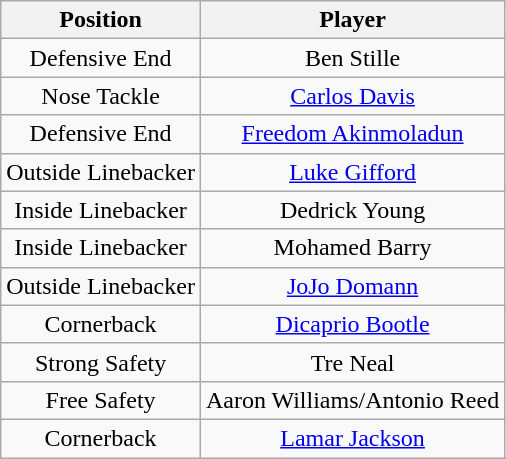<table class="wikitable" style="text-align: center;">
<tr>
<th>Position</th>
<th>Player</th>
</tr>
<tr>
<td>Defensive End</td>
<td>Ben Stille</td>
</tr>
<tr>
<td>Nose Tackle</td>
<td><a href='#'>Carlos Davis</a></td>
</tr>
<tr>
<td>Defensive End</td>
<td><a href='#'>Freedom Akinmoladun</a></td>
</tr>
<tr>
<td>Outside Linebacker</td>
<td><a href='#'>Luke Gifford</a></td>
</tr>
<tr>
<td>Inside Linebacker</td>
<td>Dedrick Young</td>
</tr>
<tr>
<td>Inside Linebacker</td>
<td>Mohamed Barry</td>
</tr>
<tr>
<td>Outside Linebacker</td>
<td><a href='#'>JoJo Domann</a></td>
</tr>
<tr>
<td>Cornerback</td>
<td><a href='#'>Dicaprio Bootle</a></td>
</tr>
<tr>
<td>Strong Safety</td>
<td>Tre Neal</td>
</tr>
<tr>
<td>Free Safety</td>
<td>Aaron Williams/Antonio Reed</td>
</tr>
<tr>
<td>Cornerback</td>
<td><a href='#'>Lamar Jackson</a></td>
</tr>
</table>
